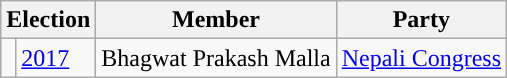<table class="wikitable">
<tr>
<th colspan="2">Election</th>
<th>Member</th>
<th>Party</th>
</tr>
<tr>
<td style="background-color:"></td>
<td><a href='#'>2017</a></td>
<td>Bhagwat Prakash Malla</td>
<td><a href='#'>Nepali Congress</a></td>
</tr>
</table>
